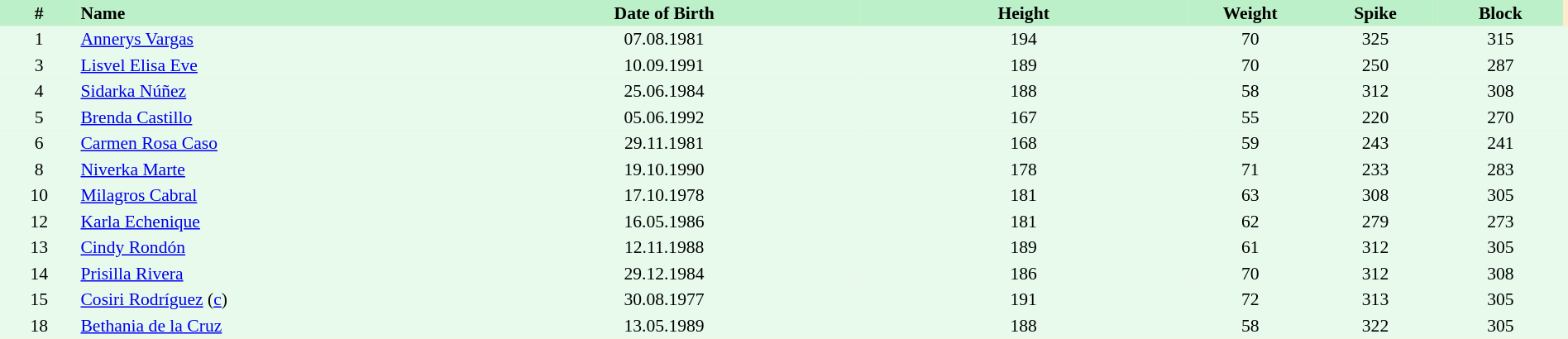<table border=0 cellpadding=2 cellspacing=0  |- bgcolor=#FFECCE style="text-align:center; font-size:90%;" width=100%>
<tr bgcolor=#BBF0C9>
<th width=5%>#</th>
<th width=25% align=left>Name</th>
<th width=25%>Date of Birth</th>
<th width=21%>Height</th>
<th width=8%>Weight</th>
<th width=8%>Spike</th>
<th width=8%>Block</th>
</tr>
<tr bgcolor=#E7FAEC>
<td>1</td>
<td align=left><a href='#'>Annerys Vargas</a></td>
<td>07.08.1981</td>
<td>194</td>
<td>70</td>
<td>325</td>
<td>315</td>
<td></td>
</tr>
<tr bgcolor=#E7FAEC>
<td>3</td>
<td align=left><a href='#'>Lisvel Elisa Eve</a></td>
<td>10.09.1991</td>
<td>189</td>
<td>70</td>
<td>250</td>
<td>287</td>
<td></td>
</tr>
<tr bgcolor=#E7FAEC>
<td>4</td>
<td align=left><a href='#'>Sidarka Núñez</a></td>
<td>25.06.1984</td>
<td>188</td>
<td>58</td>
<td>312</td>
<td>308</td>
<td></td>
</tr>
<tr bgcolor=#E7FAEC>
<td>5</td>
<td align=left><a href='#'>Brenda Castillo</a></td>
<td>05.06.1992</td>
<td>167</td>
<td>55</td>
<td>220</td>
<td>270</td>
<td></td>
</tr>
<tr bgcolor=#E7FAEC>
<td>6</td>
<td align=left><a href='#'>Carmen Rosa Caso</a></td>
<td>29.11.1981</td>
<td>168</td>
<td>59</td>
<td>243</td>
<td>241</td>
<td></td>
</tr>
<tr bgcolor=#E7FAEC>
<td>8</td>
<td align=left><a href='#'>Niverka Marte</a></td>
<td>19.10.1990</td>
<td>178</td>
<td>71</td>
<td>233</td>
<td>283</td>
<td></td>
</tr>
<tr bgcolor=#E7FAEC>
<td>10</td>
<td align=left><a href='#'>Milagros Cabral</a></td>
<td>17.10.1978</td>
<td>181</td>
<td>63</td>
<td>308</td>
<td>305</td>
<td></td>
</tr>
<tr bgcolor=#E7FAEC>
<td>12</td>
<td align=left><a href='#'>Karla Echenique</a></td>
<td>16.05.1986</td>
<td>181</td>
<td>62</td>
<td>279</td>
<td>273</td>
<td></td>
</tr>
<tr bgcolor=#E7FAEC>
<td>13</td>
<td align=left><a href='#'>Cindy Rondón</a></td>
<td>12.11.1988</td>
<td>189</td>
<td>61</td>
<td>312</td>
<td>305</td>
<td></td>
</tr>
<tr bgcolor=#E7FAEC>
<td>14</td>
<td align=left><a href='#'>Prisilla Rivera</a></td>
<td>29.12.1984</td>
<td>186</td>
<td>70</td>
<td>312</td>
<td>308</td>
<td></td>
</tr>
<tr bgcolor=#E7FAEC>
<td>15</td>
<td align=left><a href='#'>Cosiri Rodríguez</a> (<a href='#'>c</a>)</td>
<td>30.08.1977</td>
<td>191</td>
<td>72</td>
<td>313</td>
<td>305</td>
<td></td>
</tr>
<tr bgcolor=#E7FAEC>
<td>18</td>
<td align=left><a href='#'>Bethania de la Cruz</a></td>
<td>13.05.1989</td>
<td>188</td>
<td>58</td>
<td>322</td>
<td>305</td>
<td></td>
</tr>
</table>
